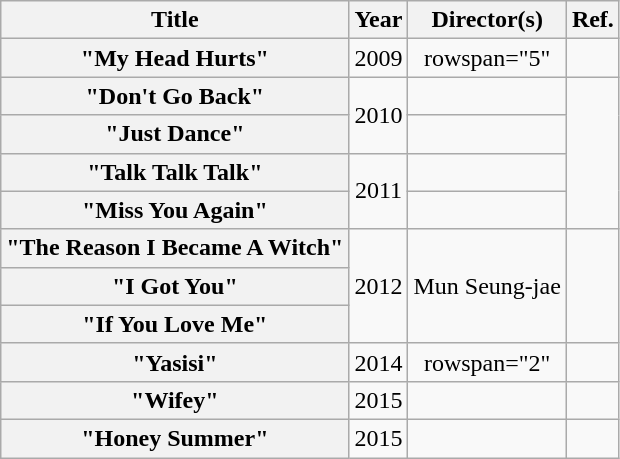<table class="wikitable plainrowheaders" style="text-align:center;">
<tr>
<th scope="col">Title</th>
<th scope="col">Year</th>
<th scope="col">Director(s)</th>
<th scope="col">Ref.</th>
</tr>
<tr>
<th scope="row">"My Head Hurts"</th>
<td>2009</td>
<td>rowspan="5" </td>
<td></td>
</tr>
<tr>
<th scope="row">"Don't Go Back"</th>
<td rowspan="2">2010</td>
<td></td>
</tr>
<tr>
<th scope="row">"Just Dance"</th>
<td></td>
</tr>
<tr>
<th scope="row">"Talk Talk Talk"</th>
<td rowspan="2">2011</td>
<td></td>
</tr>
<tr>
<th scope="row">"Miss You Again"</th>
<td></td>
</tr>
<tr>
<th scope="row">"The Reason I Became A Witch"</th>
<td rowspan="3">2012</td>
<td rowspan="3">Mun Seung-jae</td>
<td rowspan="3"></td>
</tr>
<tr>
<th scope="row">"I Got You"</th>
</tr>
<tr>
<th scope="row">"If You Love Me"</th>
</tr>
<tr>
<th scope="row">"Yasisi"</th>
<td>2014</td>
<td>rowspan="2" </td>
<td></td>
</tr>
<tr>
<th scope="row">"Wifey"</th>
<td>2015</td>
<td></td>
</tr>
<tr>
<th scope="row">"Honey Summer"</th>
<td>2015</td>
<td></td>
<td></td>
</tr>
</table>
